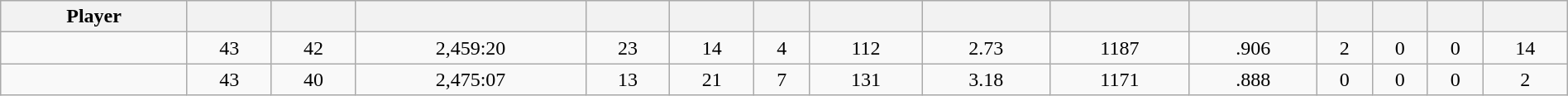<table class="wikitable sortable" style="width:100%; text-align:center;">
<tr>
<th>Player</th>
<th></th>
<th></th>
<th></th>
<th></th>
<th></th>
<th></th>
<th></th>
<th></th>
<th></th>
<th></th>
<th></th>
<th></th>
<th></th>
<th></th>
</tr>
<tr>
<td style=white-space:nowrap></td>
<td>43</td>
<td>42</td>
<td>2,459:20</td>
<td>23</td>
<td>14</td>
<td>4</td>
<td>112</td>
<td>2.73</td>
<td>1187</td>
<td>.906</td>
<td>2</td>
<td>0</td>
<td>0</td>
<td>14</td>
</tr>
<tr>
<td style=white-space:nowrap></td>
<td>43</td>
<td>40</td>
<td>2,475:07</td>
<td>13</td>
<td>21</td>
<td>7</td>
<td>131</td>
<td>3.18</td>
<td>1171</td>
<td>.888</td>
<td>0</td>
<td>0</td>
<td>0</td>
<td>2</td>
</tr>
</table>
